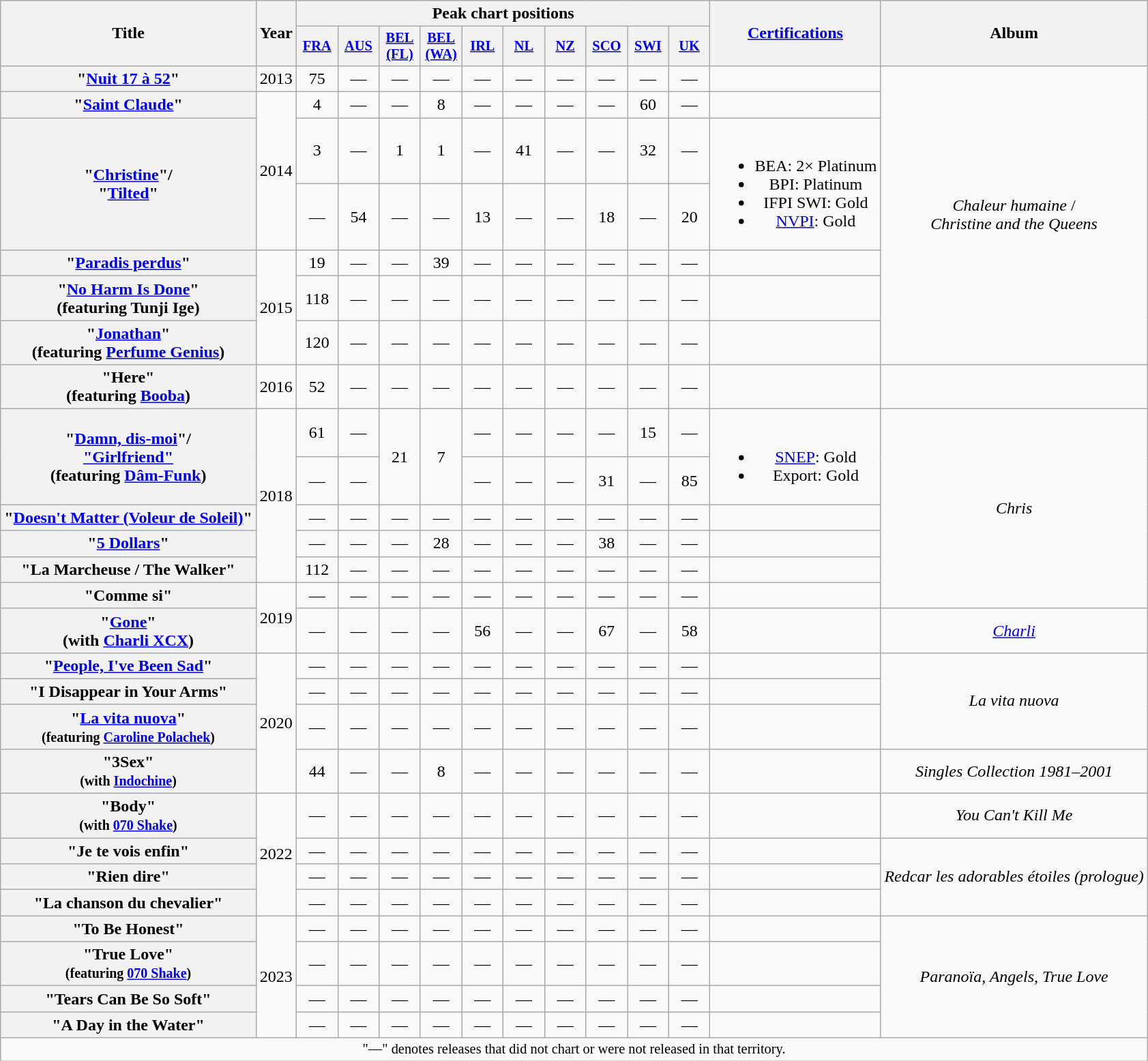<table class="wikitable plainrowheaders" style="text-align:center;" border="1">
<tr>
<th scope="col" rowspan="2">Title</th>
<th scope="col" rowspan="2">Year</th>
<th scope="col" colspan="10">Peak chart positions</th>
<th scope="col" rowspan="2"><a href='#'>Certifications</a></th>
<th scope="col" rowspan="2">Album</th>
</tr>
<tr>
<th scope="col" style="width:2.5em;font-size:85%;"><a href='#'>FRA</a><br></th>
<th scope="col" style="width:2.5em;font-size:85%;"><a href='#'>AUS</a><br></th>
<th scope="col" style="width:2.5em;font-size:85%;"><a href='#'>BEL<br>(FL)</a><br></th>
<th scope="col" style="width:2.5em;font-size:85%;"><a href='#'>BEL<br>(WA)</a><br></th>
<th scope="col" style="width:2.5em;font-size:85%;"><a href='#'>IRL</a><br></th>
<th scope="col" style="width:2.5em;font-size:85%;"><a href='#'>NL</a><br></th>
<th scope="col" style="width:2.5em;font-size:85%;"><a href='#'>NZ</a><br></th>
<th scope="col" style="width:2.5em;font-size:85%;"><a href='#'>SCO</a><br></th>
<th scope="col" style="width:2.5em;font-size:85%;"><a href='#'>SWI</a><br></th>
<th scope="col" style="width:2.5em;font-size:85%;"><a href='#'>UK</a><br></th>
</tr>
<tr>
<th scope="row">"<a href='#'>Nuit 17 à 52</a>"</th>
<td>2013</td>
<td>75</td>
<td>—</td>
<td>—</td>
<td>—</td>
<td>—</td>
<td>—</td>
<td>—</td>
<td>—</td>
<td>—</td>
<td>—</td>
<td></td>
<td rowspan="7"><em>Chaleur humaine</em> /<br><em>Christine and the Queens</em></td>
</tr>
<tr>
<th scope="row">"<a href='#'>Saint Claude</a>"</th>
<td rowspan="3">2014</td>
<td>4</td>
<td>—</td>
<td>—</td>
<td>8</td>
<td>—</td>
<td>—</td>
<td>—</td>
<td>—</td>
<td>60</td>
<td>—</td>
<td></td>
</tr>
<tr>
<th scope="row" rowspan="2">"<a href='#'>Christine</a>"/<br> "<a href='#'>Tilted</a>"</th>
<td>3</td>
<td>—</td>
<td>1</td>
<td>1</td>
<td>—</td>
<td>41</td>
<td>—</td>
<td>—</td>
<td>32</td>
<td>—</td>
<td rowspan="2"><br><ul><li>BEA: 2× Platinum</li><li>BPI: Platinum</li><li>IFPI SWI: Gold</li><li><a href='#'>NVPI</a>: Gold</li></ul></td>
</tr>
<tr>
<td>—</td>
<td>54</td>
<td>—</td>
<td>—</td>
<td>13</td>
<td>—</td>
<td>—</td>
<td>18</td>
<td>—</td>
<td>20</td>
</tr>
<tr>
<th scope="row">"<a href='#'>Paradis perdus</a>"</th>
<td rowspan="3">2015</td>
<td>19</td>
<td>—</td>
<td>—</td>
<td>39</td>
<td>—</td>
<td>—</td>
<td>—</td>
<td>—</td>
<td>—</td>
<td>—</td>
<td></td>
</tr>
<tr>
<th scope="row">"<a href='#'>No Harm Is Done</a>"<br><span>(featuring Tunji Ige)</span></th>
<td>118</td>
<td>—</td>
<td>—</td>
<td>—</td>
<td>—</td>
<td>—</td>
<td>—</td>
<td>—</td>
<td>—</td>
<td>—</td>
<td></td>
</tr>
<tr>
<th scope="row">"<a href='#'>Jonathan</a>"<br><span>(featuring <a href='#'>Perfume Genius</a>)</span></th>
<td>120</td>
<td>—</td>
<td>—</td>
<td>—</td>
<td>—</td>
<td>—</td>
<td>—</td>
<td>—</td>
<td>—</td>
<td>—</td>
<td></td>
</tr>
<tr>
<th scope="row">"Here"<br><span>(featuring <a href='#'>Booba</a>)</span></th>
<td>2016</td>
<td>52</td>
<td>—</td>
<td>—</td>
<td>—</td>
<td>—</td>
<td>—</td>
<td>—</td>
<td>—</td>
<td>—</td>
<td>—</td>
<td></td>
<td></td>
</tr>
<tr>
<th scope="row" rowspan="2">"<a href='#'>Damn, dis-moi</a>"/<br><a href='#'>"Girlfriend"</a><br><span>(featuring <a href='#'>Dâm-Funk</a>)</span></th>
<td rowspan="5">2018</td>
<td>61</td>
<td>—</td>
<td rowspan="2">21</td>
<td rowspan="2">7</td>
<td>—</td>
<td>—</td>
<td>—</td>
<td>—</td>
<td>15</td>
<td>—</td>
<td rowspan="2"><br><ul><li><a href='#'>SNEP</a>: Gold</li><li>Export: Gold</li></ul></td>
<td rowspan="6"><em>Chris</em></td>
</tr>
<tr>
<td>—</td>
<td>—</td>
<td>—</td>
<td>—</td>
<td>—</td>
<td>31</td>
<td>—</td>
<td>85</td>
</tr>
<tr>
<th scope="row">"<a href='#'>Doesn't Matter (Voleur de Soleil)</a>"</th>
<td>—</td>
<td>—</td>
<td>—</td>
<td>—</td>
<td>—</td>
<td>—</td>
<td>—</td>
<td>—</td>
<td>—</td>
<td>—</td>
<td></td>
</tr>
<tr>
<th scope="row">"<a href='#'>5 Dollars</a>"</th>
<td>—</td>
<td>—</td>
<td>—</td>
<td>28</td>
<td>—</td>
<td>—</td>
<td>—</td>
<td>38</td>
<td>—</td>
<td>—</td>
<td></td>
</tr>
<tr>
<th scope="row">"La Marcheuse / The Walker"</th>
<td>112</td>
<td>—</td>
<td>—</td>
<td>—</td>
<td>—</td>
<td>—</td>
<td>—</td>
<td>—</td>
<td>—</td>
<td>—</td>
<td></td>
</tr>
<tr>
<th scope="row">"Comme si"</th>
<td rowspan="2">2019</td>
<td>—</td>
<td>—</td>
<td>—</td>
<td>—</td>
<td>—</td>
<td>—</td>
<td>—</td>
<td>—</td>
<td>—</td>
<td>—</td>
<td></td>
</tr>
<tr>
<th scope="row">"<a href='#'>Gone</a>"<br><span>(with <a href='#'>Charli XCX</a>)</span></th>
<td>—</td>
<td>—</td>
<td>—</td>
<td>—</td>
<td>56</td>
<td>—</td>
<td>—</td>
<td>67</td>
<td>—</td>
<td>58</td>
<td></td>
<td><em><a href='#'>Charli</a></em></td>
</tr>
<tr>
<th scope="row">"<a href='#'>People, I've Been Sad</a>"</th>
<td rowspan="4">2020</td>
<td>—</td>
<td>—</td>
<td>—</td>
<td>—</td>
<td>—</td>
<td>—</td>
<td>—</td>
<td>—</td>
<td>—</td>
<td>—</td>
<td></td>
<td rowspan="3"><em>La vita nuova</em></td>
</tr>
<tr>
<th scope="row">"I Disappear in Your Arms"</th>
<td>—</td>
<td>—</td>
<td>—</td>
<td>—</td>
<td>—</td>
<td>—</td>
<td>—</td>
<td>—</td>
<td>—</td>
<td>—</td>
<td></td>
</tr>
<tr>
<th scope="row">"<a href='#'>La vita nuova</a>"<br><small>(featuring <a href='#'>Caroline Polachek</a>)</small></th>
<td>—</td>
<td>—</td>
<td>—</td>
<td>—</td>
<td>—</td>
<td>—</td>
<td>—</td>
<td>—</td>
<td>—</td>
<td>—</td>
<td></td>
</tr>
<tr>
<th scope="row">"3Sex"<br><small>(with <a href='#'>Indochine</a>)</small></th>
<td>44</td>
<td>—</td>
<td>—</td>
<td>8</td>
<td>—</td>
<td>—</td>
<td>—</td>
<td>—</td>
<td>—</td>
<td>—</td>
<td></td>
<td><em>Singles Collection 1981–2001</em></td>
</tr>
<tr>
<th scope="row">"Body"<br><small>(with <a href='#'>070 Shake</a>)</small></th>
<td rowspan="4">2022</td>
<td>—</td>
<td>—</td>
<td>—</td>
<td>—</td>
<td>—</td>
<td>—</td>
<td>—</td>
<td>—</td>
<td>—</td>
<td>—</td>
<td></td>
<td><em>You Can't Kill Me</em></td>
</tr>
<tr>
<th scope="row">"Je te vois enfin"</th>
<td>—</td>
<td>—</td>
<td>—</td>
<td>—</td>
<td>—</td>
<td>—</td>
<td>—</td>
<td>—</td>
<td>—</td>
<td>—</td>
<td></td>
<td rowspan="3"><em>Redcar les adorables étoiles (prologue)</em></td>
</tr>
<tr>
<th scope="row">"Rien dire"</th>
<td>—</td>
<td>—</td>
<td>—</td>
<td>—</td>
<td>—</td>
<td>—</td>
<td>—</td>
<td>—</td>
<td>—</td>
<td>—</td>
<td></td>
</tr>
<tr>
<th scope="row">"La chanson du chevalier"</th>
<td>—</td>
<td>—</td>
<td>—</td>
<td>—</td>
<td>—</td>
<td>—</td>
<td>—</td>
<td>—</td>
<td>—</td>
<td>—</td>
<td></td>
</tr>
<tr>
<th scope="row">"To Be Honest"</th>
<td rowspan="4">2023</td>
<td>—</td>
<td>—</td>
<td>—</td>
<td>—</td>
<td>—</td>
<td>—</td>
<td>—</td>
<td>—</td>
<td>—</td>
<td>—</td>
<td></td>
<td rowspan="4"><em>Paranoïa, Angels, True Love</em></td>
</tr>
<tr>
<th scope="row">"True Love"<br><small>(featuring <a href='#'>070 Shake</a>)</small></th>
<td>—</td>
<td>—</td>
<td>—</td>
<td>—</td>
<td>—</td>
<td>—</td>
<td>—</td>
<td>—</td>
<td>—</td>
<td>—</td>
<td></td>
</tr>
<tr>
<th scope="row">"Tears Can Be So Soft"</th>
<td>—</td>
<td>—</td>
<td>—</td>
<td>—</td>
<td>—</td>
<td>—</td>
<td>—</td>
<td>—</td>
<td>—</td>
<td>—</td>
<td></td>
</tr>
<tr>
<th scope="row">"A Day in the Water"</th>
<td>—</td>
<td>—</td>
<td>—</td>
<td>—</td>
<td>—</td>
<td>—</td>
<td>—</td>
<td>—</td>
<td>—</td>
<td>—</td>
<td></td>
</tr>
<tr>
<td colspan="17" style="font-size:85%">"—" denotes releases that did not chart or were not released in that territory.</td>
</tr>
</table>
